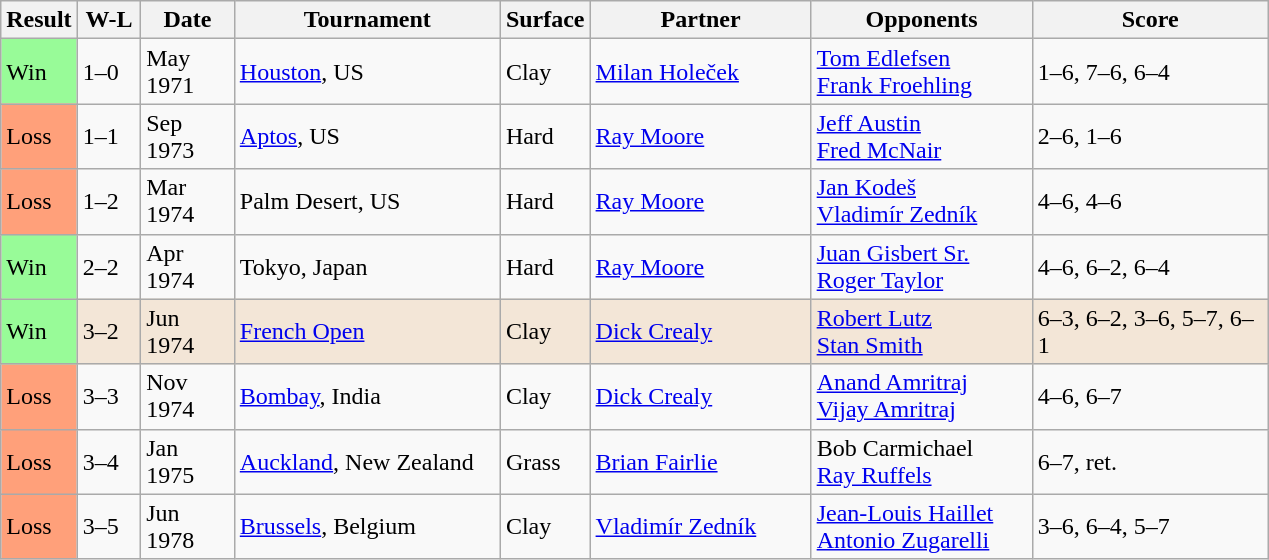<table class="sortable wikitable">
<tr>
<th>Result</th>
<th style="width:35px" class="unsortable">W-L</th>
<th style="width:55px">Date</th>
<th style="width:170px">Tournament</th>
<th style="width:50px">Surface</th>
<th style="width:140px">Partner</th>
<th style="width:140px">Opponents</th>
<th style="width:150px" class="unsortable">Score</th>
</tr>
<tr>
<td style="background:#98fb98;">Win</td>
<td>1–0</td>
<td>May 1971</td>
<td><a href='#'>Houston</a>, US</td>
<td>Clay</td>
<td> <a href='#'>Milan Holeček</a></td>
<td> <a href='#'>Tom Edlefsen</a><br> <a href='#'>Frank Froehling</a></td>
<td>1–6, 7–6, 6–4</td>
</tr>
<tr>
<td style="background:#ffa07a;">Loss</td>
<td>1–1</td>
<td>Sep 1973</td>
<td><a href='#'>Aptos</a>, US</td>
<td>Hard</td>
<td> <a href='#'>Ray Moore</a></td>
<td> <a href='#'>Jeff Austin</a> <br>  <a href='#'>Fred McNair</a></td>
<td>2–6, 1–6</td>
</tr>
<tr>
<td style="background:#ffa07a;">Loss</td>
<td>1–2</td>
<td>Mar 1974</td>
<td>Palm Desert, US</td>
<td>Hard</td>
<td> <a href='#'>Ray Moore</a></td>
<td> <a href='#'>Jan Kodeš</a> <br>  <a href='#'>Vladimír Zedník</a></td>
<td>4–6, 4–6</td>
</tr>
<tr>
<td style="background:#98fb98;">Win</td>
<td>2–2</td>
<td>Apr 1974</td>
<td>Tokyo, Japan</td>
<td>Hard</td>
<td> <a href='#'>Ray Moore</a></td>
<td> <a href='#'>Juan Gisbert Sr.</a> <br>  <a href='#'>Roger Taylor</a></td>
<td>4–6, 6–2, 6–4</td>
</tr>
<tr style="background:#f3e6d7;">
<td style="background:#98fb98;">Win</td>
<td>3–2</td>
<td>Jun 1974</td>
<td><a href='#'>French Open</a></td>
<td>Clay</td>
<td>  <a href='#'>Dick Crealy</a></td>
<td> <a href='#'>Robert Lutz</a> <br>  <a href='#'>Stan Smith</a></td>
<td>6–3, 6–2, 3–6, 5–7, 6–1</td>
</tr>
<tr>
<td style="background:#ffa07a;">Loss</td>
<td>3–3</td>
<td>Nov 1974</td>
<td><a href='#'>Bombay</a>, India</td>
<td>Clay</td>
<td> <a href='#'>Dick Crealy</a></td>
<td> <a href='#'>Anand Amritraj</a> <br>  <a href='#'>Vijay Amritraj</a></td>
<td>4–6, 6–7</td>
</tr>
<tr>
<td style="background:#ffa07a;">Loss</td>
<td>3–4</td>
<td>Jan 1975</td>
<td><a href='#'>Auckland</a>, New Zealand</td>
<td>Grass</td>
<td> <a href='#'>Brian Fairlie</a></td>
<td> Bob Carmichael <br>  <a href='#'>Ray Ruffels</a></td>
<td>6–7, ret.</td>
</tr>
<tr>
<td style="background:#ffa07a;">Loss</td>
<td>3–5</td>
<td>Jun 1978</td>
<td><a href='#'>Brussels</a>, Belgium</td>
<td>Clay</td>
<td> <a href='#'>Vladimír Zedník</a></td>
<td> <a href='#'>Jean-Louis Haillet </a><br> <a href='#'>Antonio Zugarelli</a></td>
<td>3–6, 6–4, 5–7</td>
</tr>
</table>
